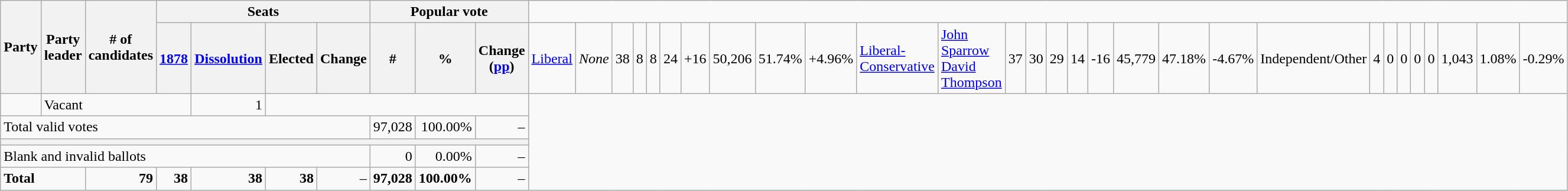<table class="wikitable">
<tr>
<th rowspan="2" colspan="2">Party</th>
<th rowspan="2">Party leader</th>
<th rowspan="2"># of<br>candidates</th>
<th colspan="4">Seats</th>
<th colspan="3">Popular vote</th>
</tr>
<tr>
<th><a href='#'>1878</a></th>
<th><span><a href='#'>Dissolution</a></span></th>
<th>Elected</th>
<th>Change</th>
<th>#</th>
<th>%</th>
<th>Change (<a href='#'>pp</a>)<br></th>
<td><a href='#'>Liberal</a></td>
<td><em>None</em></td>
<td align="right">38</td>
<td align="right">8</td>
<td align="right">8</td>
<td align="right">24</td>
<td align="right">+16</td>
<td align="right">50,206</td>
<td align="right">51.74%</td>
<td align="right">+4.96%<br></td>
<td><a href='#'>Liberal-Conservative</a></td>
<td><a href='#'>John Sparrow David Thompson</a></td>
<td align="right">37</td>
<td align="right">30</td>
<td align="right">29</td>
<td align="right">14</td>
<td align="right">-16</td>
<td align="right">45,779</td>
<td align="right">47.18%</td>
<td align="right">-4.67%<br></td>
<td colspan=2>Independent/Other</td>
<td align="right">4</td>
<td align="right">0</td>
<td align="right">0</td>
<td align="right">0</td>
<td align="right">0</td>
<td align="right">1,043</td>
<td align="right">1.08%</td>
<td align="right">-0.29%</td>
</tr>
<tr>
<td> </td>
<td colspan=4>Vacant</td>
<td align="right">1</td>
<td colspan=5> </td>
</tr>
<tr>
<td colspan="8">Total valid votes</td>
<td align="right">97,028</td>
<td align="right">100.00%</td>
<td align="right">–</td>
</tr>
<tr>
<th colspan="11"></th>
</tr>
<tr>
<td colspan="8">Blank and invalid ballots</td>
<td align="right">0</td>
<td align="right">0.00%</td>
<td align="right">–</td>
</tr>
<tr>
<td colspan=3><strong>Total</strong></td>
<td align="right"><strong>79</strong></td>
<td align="right"><strong>38</strong></td>
<td align="right"><strong>38</strong></td>
<td align="right"><strong>38</strong></td>
<td align="right">–</td>
<td align="right"><strong>97,028</strong></td>
<td align="right"><strong>100.00%</strong></td>
<td align="right">–</td>
</tr>
</table>
